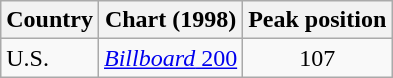<table class="wikitable">
<tr>
<th>Country</th>
<th>Chart (1998)</th>
<th>Peak position</th>
</tr>
<tr>
<td>U.S.</td>
<td><a href='#'><em>Billboard</em> 200</a></td>
<td align="center">107</td>
</tr>
</table>
